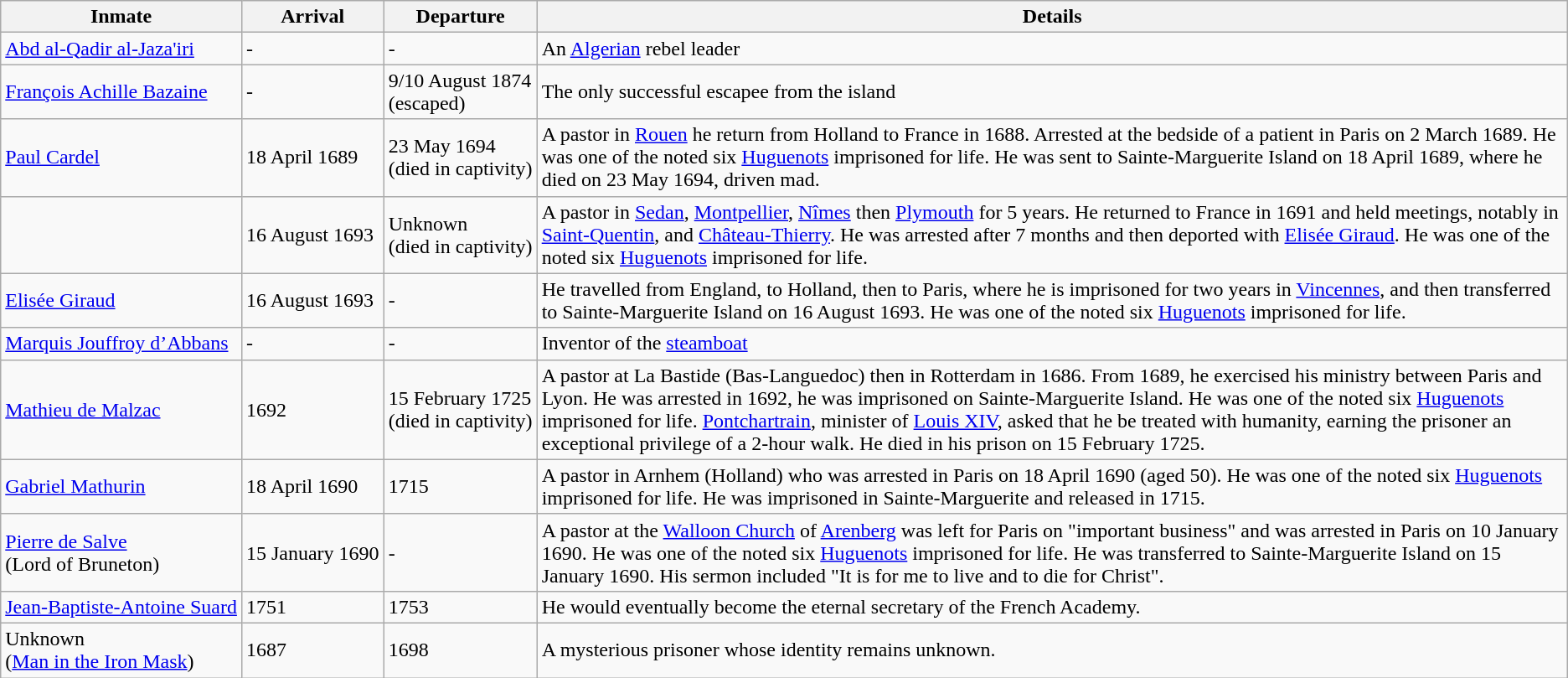<table class="wikitable sortable static-row-numbers">
<tr>
<th>Inmate</th>
<th>Arrival</th>
<th>Departure</th>
<th>Details</th>
</tr>
<tr>
<td style="white-space: nowrap"><a href='#'>Abd al-Qadir al-Jaza'iri</a></td>
<td style="white-space: nowrap">-</td>
<td style="white-space: nowrap">-</td>
<td>An <a href='#'>Algerian</a> rebel leader</td>
</tr>
<tr>
<td style="white-space: nowrap"><a href='#'>François Achille Bazaine</a></td>
<td style="white-space: nowrap">-</td>
<td style="white-space: nowrap">9/10 August 1874<br>(escaped)</td>
<td>The only successful escapee from the island</td>
</tr>
<tr>
<td style="white-space: nowrap"><a href='#'>Paul Cardel</a></td>
<td style="white-space: nowrap">18 April 1689</td>
<td style="white-space: nowrap">23 May 1694<br>(died in captivity)</td>
<td>A pastor in <a href='#'>Rouen</a> he return from Holland to France in 1688. Arrested at the bedside of a patient in Paris on 2 March 1689. He was one of the noted six <a href='#'>Huguenots</a> imprisoned for life. He was sent to Sainte-Marguerite Island on 18 April 1689, where he died on 23 May 1694, driven mad.</td>
</tr>
<tr>
<td></td>
<td style="white-space: nowrap">16 August 1693</td>
<td style="white-space: nowrap">Unknown<br>(died in captivity)</td>
<td>A pastor in <a href='#'>Sedan</a>, <a href='#'>Montpellier</a>, <a href='#'>Nîmes</a> then <a href='#'>Plymouth</a> for 5 years. He returned to France in 1691 and held meetings, notably in <a href='#'>Saint-Quentin</a>,  and <a href='#'>Château-Thierry</a>. He was arrested after 7 months and then deported with <a href='#'>Elisée Giraud</a>. He was one of the noted six <a href='#'>Huguenots</a> imprisoned for life.</td>
</tr>
<tr>
<td style="white-space: nowrap"><a href='#'>Elisée Giraud</a></td>
<td style="white-space: nowrap">16 August 1693</td>
<td style="white-space: nowrap">-</td>
<td>He travelled from England, to Holland, then to Paris, where he is imprisoned for two years in <a href='#'>Vincennes</a>, and then transferred to Sainte-Marguerite Island on 16 August 1693. He was one of the noted six <a href='#'>Huguenots</a> imprisoned for life.</td>
</tr>
<tr>
<td style="white-space: nowrap"><a href='#'>Marquis Jouffroy d’Abbans</a></td>
<td style="white-space: nowrap">-</td>
<td style="white-space: nowrap">-</td>
<td>Inventor of the <a href='#'>steamboat</a></td>
</tr>
<tr>
<td style="white-space: nowrap"><a href='#'>Mathieu de Malzac</a></td>
<td style="white-space: nowrap">1692</td>
<td style="white-space: nowrap">15 February 1725<br>(died in captivity)</td>
<td>A pastor at La Bastide (Bas-Languedoc) then in Rotterdam in 1686. From 1689, he exercised his ministry between Paris and Lyon. He was arrested in 1692, he was imprisoned on Sainte-Marguerite Island. He was one of the noted six <a href='#'>Huguenots</a> imprisoned for life. <a href='#'>Pontchartrain</a>, minister of <a href='#'>Louis XIV</a>, asked that he be treated with humanity, earning the prisoner an exceptional privilege of a 2-hour walk. He died in his prison on 15 February 1725.</td>
</tr>
<tr>
<td style="white-space: nowrap"><a href='#'>Gabriel Mathurin</a></td>
<td style="white-space: nowrap">18 April 1690</td>
<td style="white-space: nowrap">1715</td>
<td>A pastor in Arnhem (Holland) who was arrested in Paris on 18 April 1690 (aged 50). He was one of the noted six <a href='#'>Huguenots</a> imprisoned for life. He was imprisoned in Sainte-Marguerite and released in 1715.</td>
</tr>
<tr>
<td style="white-space: nowrap"><a href='#'>Pierre de Salve</a><br>(Lord of Bruneton)</td>
<td style="white-space: nowrap">15 January 1690</td>
<td style="white-space: nowrap">-</td>
<td>A pastor at the <a href='#'>Walloon Church</a> of <a href='#'>Arenberg</a> was left for Paris on "important business" and was arrested in Paris on 10 January 1690. He was one of the noted six <a href='#'>Huguenots</a> imprisoned for life. He was transferred to Sainte-Marguerite Island on 15 January 1690. His sermon included "It is for me to live and to die for Christ".</td>
</tr>
<tr>
<td style="white-space: nowrap"><a href='#'>Jean-Baptiste-Antoine Suard</a></td>
<td style="white-space: nowrap">1751</td>
<td style="white-space: nowrap">1753</td>
<td>He would eventually become the eternal secretary of the French Academy.</td>
</tr>
<tr>
<td style="white-space: nowrap">Unknown<br>(<a href='#'>Man in the Iron Mask</a>)</td>
<td style="white-space: nowrap">1687</td>
<td style="white-space: nowrap">1698</td>
<td>A mysterious prisoner whose identity remains unknown.</td>
</tr>
</table>
